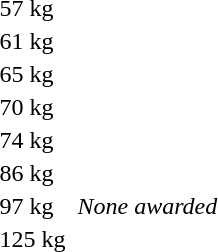<table>
<tr>
<td rowspan=2>57 kg<br></td>
<td rowspan=2></td>
<td rowspan=2></td>
<td></td>
</tr>
<tr>
<td></td>
</tr>
<tr>
<td rowspan=2>61 kg<br></td>
<td rowspan=2></td>
<td rowspan=2></td>
<td></td>
</tr>
<tr>
<td></td>
</tr>
<tr>
<td rowspan=2>65 kg<br></td>
<td rowspan=2></td>
<td rowspan=2></td>
<td></td>
</tr>
<tr>
<td></td>
</tr>
<tr>
<td rowspan=2>70 kg<br></td>
<td rowspan=2></td>
<td rowspan=2></td>
<td></td>
</tr>
<tr>
<td></td>
</tr>
<tr>
<td rowspan=2>74 kg<br></td>
<td rowspan=2></td>
<td rowspan=2></td>
<td></td>
</tr>
<tr>
<td></td>
</tr>
<tr>
<td rowspan=2>86 kg<br></td>
<td rowspan=2></td>
<td rowspan=2></td>
<td></td>
</tr>
<tr>
<td></td>
</tr>
<tr>
<td rowspan=2>97 kg<br></td>
<td rowspan=2></td>
<td rowspan=2><em>None awarded</em></td>
<td></td>
</tr>
<tr>
<td></td>
</tr>
<tr>
<td rowspan=2>125 kg<br></td>
<td rowspan=2></td>
<td rowspan=2></td>
<td></td>
</tr>
<tr>
<td></td>
</tr>
</table>
